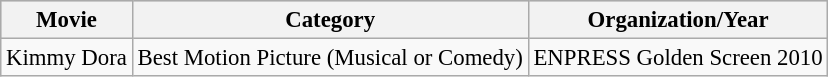<table class="wikitable" style="margin:0; font-size:95%;">
<tr style="background:#ccc;">
<th>Movie</th>
<th>Category</th>
<th>Organization/Year</th>
</tr>
<tr>
<td>Kimmy Dora</td>
<td>Best Motion Picture (Musical or Comedy)</td>
<td>ENPRESS Golden Screen 2010</td>
</tr>
</table>
